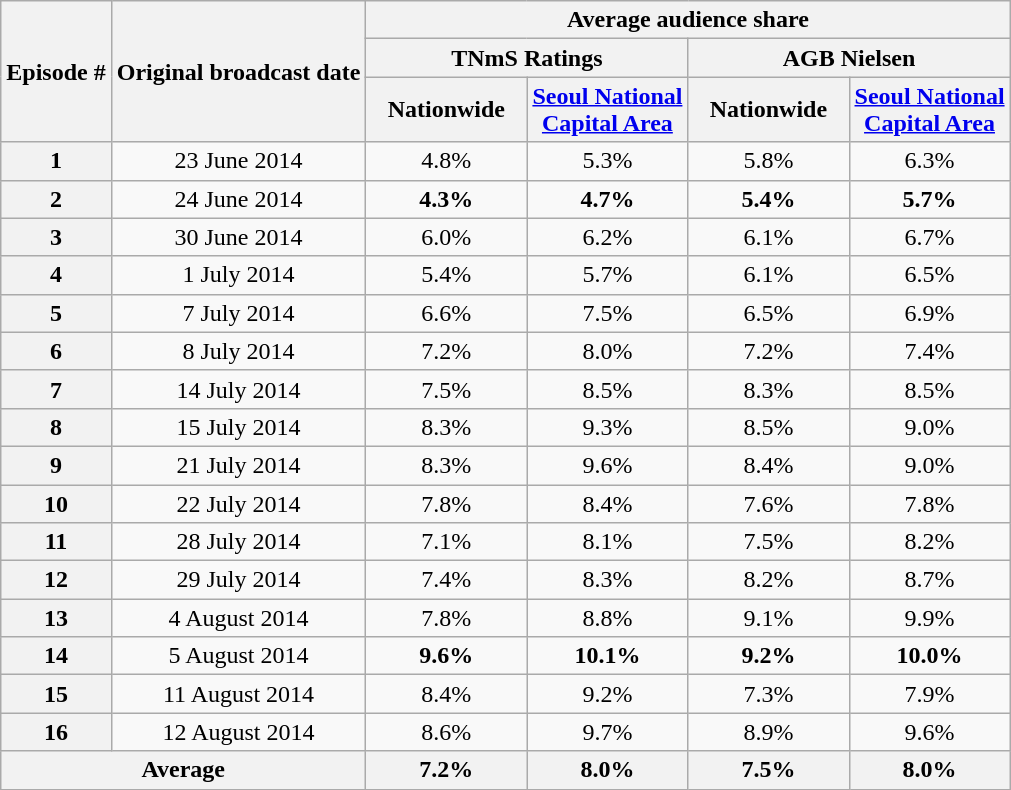<table class=wikitable style="text-align:center">
<tr>
<th rowspan="3">Episode #</th>
<th rowspan="3">Original broadcast date</th>
<th colspan="4">Average audience share</th>
</tr>
<tr>
<th colspan="2">TNmS Ratings</th>
<th colspan="2">AGB Nielsen</th>
</tr>
<tr>
<th width=100>Nationwide</th>
<th width=100><a href='#'>Seoul National Capital Area</a></th>
<th width=100>Nationwide</th>
<th width=100><a href='#'>Seoul National Capital Area</a></th>
</tr>
<tr>
<th>1</th>
<td>23 June 2014</td>
<td>4.8%</td>
<td>5.3%</td>
<td>5.8%</td>
<td>6.3%</td>
</tr>
<tr>
<th>2</th>
<td>24 June 2014</td>
<td><span><strong>4.3%</strong></span></td>
<td><span><strong>4.7%</strong></span></td>
<td><span><strong>5.4%</strong></span></td>
<td><span><strong>5.7%</strong></span></td>
</tr>
<tr>
<th>3</th>
<td>30 June 2014</td>
<td>6.0%</td>
<td>6.2%</td>
<td>6.1%</td>
<td>6.7%</td>
</tr>
<tr>
<th>4</th>
<td>1 July 2014</td>
<td>5.4%</td>
<td>5.7%</td>
<td>6.1%</td>
<td>6.5%</td>
</tr>
<tr>
<th>5</th>
<td>7 July 2014</td>
<td>6.6%</td>
<td>7.5%</td>
<td>6.5%</td>
<td>6.9%</td>
</tr>
<tr>
<th>6</th>
<td>8 July 2014</td>
<td>7.2%</td>
<td>8.0%</td>
<td>7.2%</td>
<td>7.4%</td>
</tr>
<tr>
<th>7</th>
<td>14 July 2014</td>
<td>7.5%</td>
<td>8.5%</td>
<td>8.3%</td>
<td>8.5%</td>
</tr>
<tr>
<th>8</th>
<td>15 July 2014</td>
<td>8.3%</td>
<td>9.3%</td>
<td>8.5%</td>
<td>9.0%</td>
</tr>
<tr>
<th>9</th>
<td>21 July 2014</td>
<td>8.3%</td>
<td>9.6%</td>
<td>8.4%</td>
<td>9.0%</td>
</tr>
<tr>
<th>10</th>
<td>22 July 2014</td>
<td>7.8%</td>
<td>8.4%</td>
<td>7.6%</td>
<td>7.8%</td>
</tr>
<tr>
<th>11</th>
<td>28 July 2014</td>
<td>7.1%</td>
<td>8.1%</td>
<td>7.5%</td>
<td>8.2%</td>
</tr>
<tr>
<th>12</th>
<td>29 July 2014</td>
<td>7.4%</td>
<td>8.3%</td>
<td>8.2%</td>
<td>8.7%</td>
</tr>
<tr>
<th>13</th>
<td>4 August 2014</td>
<td>7.8%</td>
<td>8.8%</td>
<td>9.1%</td>
<td>9.9%</td>
</tr>
<tr>
<th>14</th>
<td>5 August 2014</td>
<td><span><strong>9.6%</strong></span></td>
<td><span><strong>10.1%</strong></span></td>
<td><span><strong>9.2%</strong></span></td>
<td><span><strong>10.0%</strong></span></td>
</tr>
<tr>
<th>15</th>
<td>11 August 2014</td>
<td>8.4%</td>
<td>9.2%</td>
<td>7.3%</td>
<td>7.9%</td>
</tr>
<tr>
<th>16</th>
<td>12 August 2014</td>
<td>8.6%</td>
<td>9.7%</td>
<td>8.9%</td>
<td>9.6%</td>
</tr>
<tr>
<th colspan=2>Average</th>
<th>7.2%</th>
<th>8.0%</th>
<th>7.5%</th>
<th>8.0%</th>
</tr>
</table>
